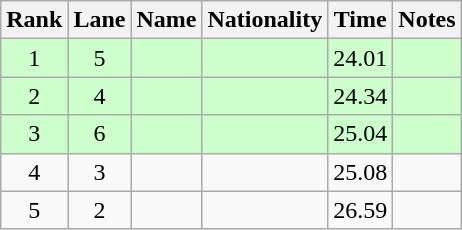<table class="wikitable sortable" style="text-align:center">
<tr>
<th>Rank</th>
<th>Lane</th>
<th>Name</th>
<th>Nationality</th>
<th>Time</th>
<th>Notes</th>
</tr>
<tr bgcolor=ccffcc>
<td>1</td>
<td>5</td>
<td align=left></td>
<td align=left></td>
<td>24.01</td>
<td><strong></strong></td>
</tr>
<tr bgcolor=ccffcc>
<td>2</td>
<td>4</td>
<td align=left></td>
<td align=left></td>
<td>24.34</td>
<td><strong></strong></td>
</tr>
<tr bgcolor=ccffcc>
<td>3</td>
<td>6</td>
<td align=left></td>
<td align=left></td>
<td>25.04</td>
<td><strong></strong></td>
</tr>
<tr>
<td>4</td>
<td>3</td>
<td align=left></td>
<td align=left></td>
<td>25.08</td>
<td></td>
</tr>
<tr>
<td>5</td>
<td>2</td>
<td align=left></td>
<td align=left></td>
<td>26.59</td>
<td></td>
</tr>
</table>
